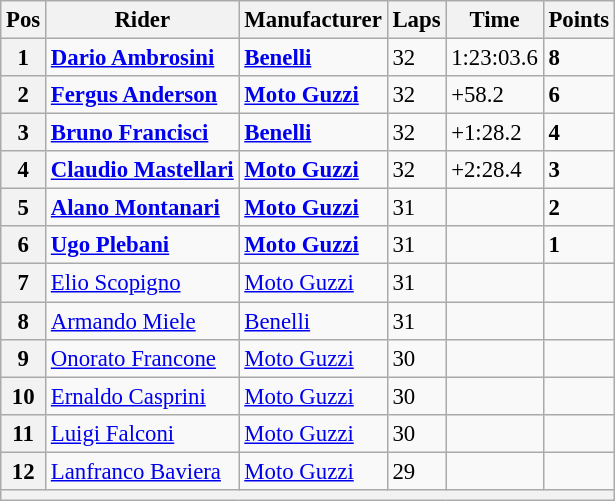<table class="wikitable" style="font-size: 95%;">
<tr>
<th>Pos</th>
<th>Rider</th>
<th>Manufacturer</th>
<th>Laps</th>
<th>Time</th>
<th>Points</th>
</tr>
<tr>
<th>1</th>
<td> <strong><a href='#'>Dario Ambrosini</a></strong></td>
<td><strong><a href='#'>Benelli</a></strong></td>
<td>32</td>
<td>1:23:03.6</td>
<td><strong>8</strong></td>
</tr>
<tr>
<th>2</th>
<td> <strong><a href='#'>Fergus Anderson</a></strong></td>
<td><strong><a href='#'>Moto Guzzi</a></strong></td>
<td>32</td>
<td>+58.2</td>
<td><strong>6</strong></td>
</tr>
<tr>
<th>3</th>
<td> <strong><a href='#'>Bruno Francisci</a></strong></td>
<td><strong><a href='#'>Benelli</a></strong></td>
<td>32</td>
<td>+1:28.2</td>
<td><strong>4</strong></td>
</tr>
<tr>
<th>4</th>
<td> <strong><a href='#'>Claudio Mastellari</a></strong></td>
<td><strong><a href='#'>Moto Guzzi</a></strong></td>
<td>32</td>
<td>+2:28.4</td>
<td><strong>3</strong></td>
</tr>
<tr>
<th>5</th>
<td> <strong><a href='#'>Alano Montanari</a></strong></td>
<td><strong><a href='#'>Moto Guzzi</a></strong></td>
<td>31</td>
<td></td>
<td><strong>2</strong></td>
</tr>
<tr>
<th>6</th>
<td> <strong><a href='#'>Ugo Plebani</a></strong></td>
<td><strong><a href='#'>Moto Guzzi</a></strong></td>
<td>31</td>
<td></td>
<td><strong>1</strong></td>
</tr>
<tr>
<th>7</th>
<td> <a href='#'>Elio Scopigno</a></td>
<td><a href='#'>Moto Guzzi</a></td>
<td>31</td>
<td></td>
<td></td>
</tr>
<tr>
<th>8</th>
<td> <a href='#'>Armando Miele</a></td>
<td><a href='#'>Benelli</a></td>
<td>31</td>
<td></td>
<td></td>
</tr>
<tr>
<th>9</th>
<td> <a href='#'>Onorato Francone</a></td>
<td><a href='#'>Moto Guzzi</a></td>
<td>30</td>
<td></td>
<td></td>
</tr>
<tr>
<th>10</th>
<td> <a href='#'>Ernaldo Casprini</a></td>
<td><a href='#'>Moto Guzzi</a></td>
<td>30</td>
<td></td>
<td></td>
</tr>
<tr>
<th>11</th>
<td> <a href='#'>Luigi Falconi</a></td>
<td><a href='#'>Moto Guzzi</a></td>
<td>30</td>
<td></td>
<td></td>
</tr>
<tr>
<th>12</th>
<td> <a href='#'>Lanfranco Baviera</a></td>
<td><a href='#'>Moto Guzzi</a></td>
<td>29</td>
<td></td>
<td></td>
</tr>
<tr>
<th colspan=6></th>
</tr>
</table>
